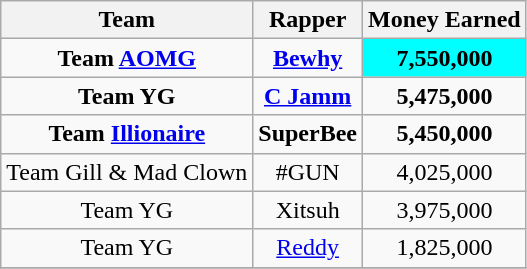<table class="wikitable" style="text-align:center" border="2">
<tr>
<th>Team</th>
<th>Rapper</th>
<th>Money Earned </th>
</tr>
<tr>
<td><strong>Team <a href='#'>AOMG</a></strong></td>
<td><strong><a href='#'>Bewhy</a></strong></td>
<td style="background:aqua"><strong>7,550,000</strong></td>
</tr>
<tr>
<td><strong>Team YG</strong></td>
<td><strong><a href='#'>C Jamm</a></strong></td>
<td><strong>5,475,000</strong></td>
</tr>
<tr>
<td><strong>Team <a href='#'>Illionaire</a></strong></td>
<td><strong>SuperBee</strong></td>
<td><strong>5,450,000</strong></td>
</tr>
<tr>
<td>Team Gill & Mad Clown</td>
<td>#GUN</td>
<td>4,025,000</td>
</tr>
<tr>
<td>Team YG</td>
<td>Xitsuh</td>
<td>3,975,000</td>
</tr>
<tr>
<td>Team YG</td>
<td><a href='#'>Reddy</a></td>
<td>1,825,000</td>
</tr>
<tr>
</tr>
</table>
